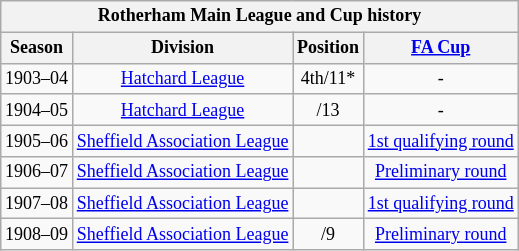<table class="wikitable collapsible" style="text-align:center;font-size:75%">
<tr>
<th colspan="4"><strong>Rotherham Main League and Cup history</strong></th>
</tr>
<tr>
<th>Season</th>
<th>Division</th>
<th>Position</th>
<th><a href='#'>FA Cup</a></th>
</tr>
<tr>
<td>1903–04</td>
<td><a href='#'>Hatchard League</a></td>
<td>4th/11*</td>
<td>-</td>
</tr>
<tr>
<td>1904–05</td>
<td><a href='#'>Hatchard League</a></td>
<td>/13</td>
<td>-</td>
</tr>
<tr>
<td>1905–06</td>
<td><a href='#'>Sheffield Association League</a></td>
<td></td>
<td><a href='#'>1st qualifying round</a></td>
</tr>
<tr>
<td>1906–07</td>
<td><a href='#'>Sheffield Association League</a></td>
<td></td>
<td><a href='#'>Preliminary round</a></td>
</tr>
<tr>
<td>1907–08</td>
<td><a href='#'>Sheffield Association League</a></td>
<td></td>
<td><a href='#'>1st qualifying round</a></td>
</tr>
<tr>
<td>1908–09</td>
<td><a href='#'>Sheffield Association League</a></td>
<td>/9</td>
<td><a href='#'>Preliminary round</a></td>
</tr>
</table>
